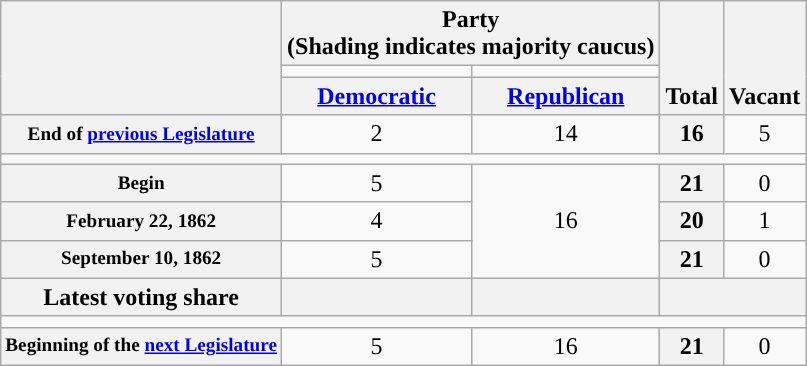<table class=wikitable style="text-align:center">
<tr style="vertical-align:bottom;">
<th rowspan=3></th>
<th colspan=2>Party <div>(Shading indicates majority caucus)</div></th>
<th rowspan=3>Total</th>
<th rowspan=3>Vacant</th>
</tr>
<tr style="height:5px">
<td style="background-color:"></td>
<td style="background-color:"></td>
</tr>
<tr>
<th><a href='#'>Democratic</a></th>
<th><a href='#'>Republican</a></th>
</tr>
<tr>
<th style="white-space:nowrap; font-size:80%;">End of <a href='#'>previous Legislature</a></th>
<td>2</td>
<td>14</td>
<th>16</th>
<td>5</td>
</tr>
<tr>
<td colspan=5></td>
</tr>
<tr>
<th style="font-size:80%">Begin</th>
<td>5</td>
<td rowspan="3" >16</td>
<th>21</th>
<td>0</td>
</tr>
<tr>
<th style="font-size:80%">February 22, 1862</th>
<td>4</td>
<th>20</th>
<td>1</td>
</tr>
<tr>
<th style="font-size:80%">September 10, 1862</th>
<td>5</td>
<th>21</th>
<td>0</td>
</tr>
<tr>
<th>Latest voting share</th>
<th></th>
<th></th>
<th colspan=2></th>
</tr>
<tr>
<td colspan=5></td>
</tr>
<tr>
<th style="white-space:nowrap; font-size:80%;">Beginning of the <a href='#'>next Legislature</a></th>
<td>5</td>
<td>16</td>
<th>21</th>
<td>0</td>
</tr>
</table>
